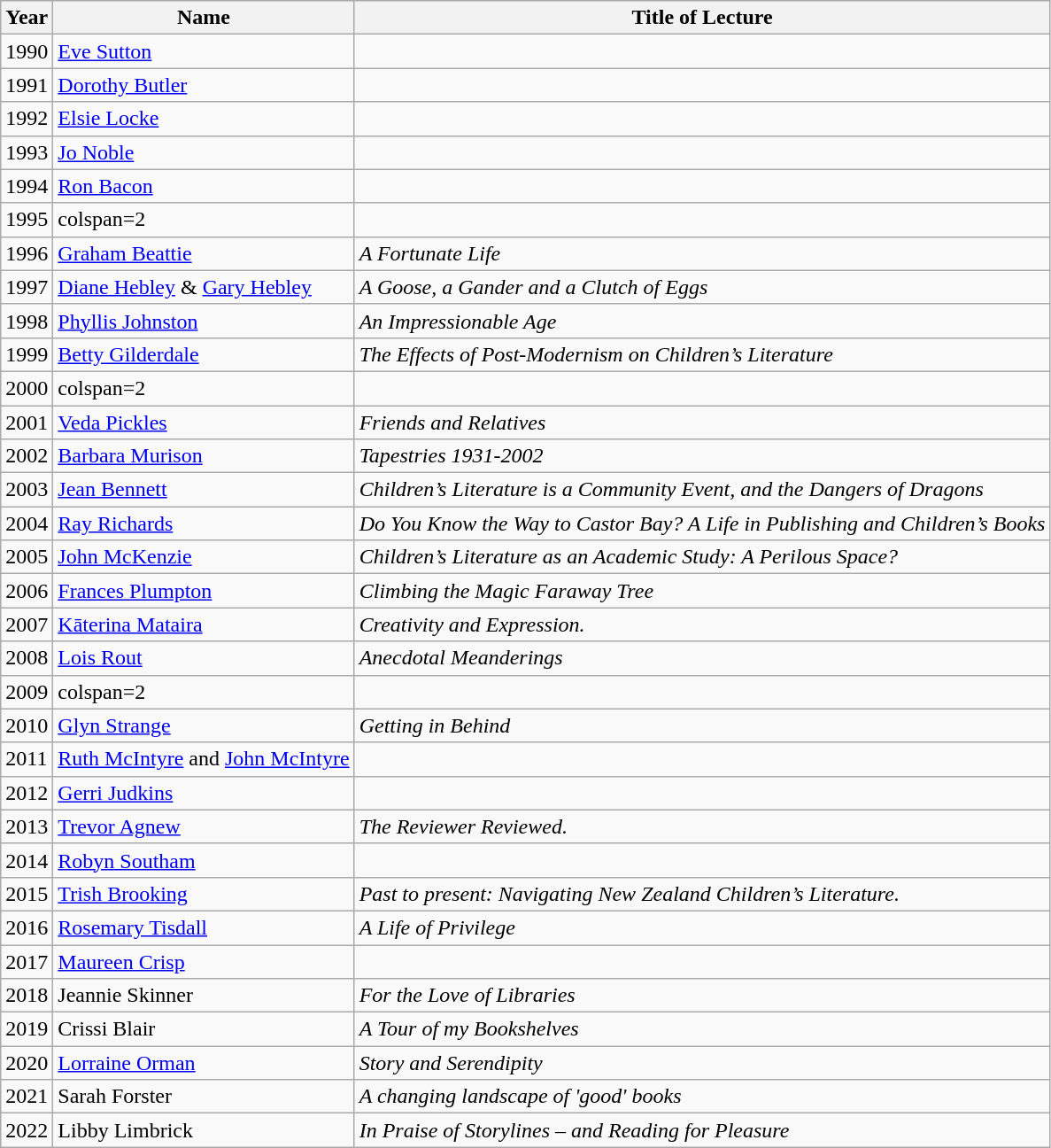<table class="wikitable">
<tr>
<th>Year</th>
<th>Name</th>
<th>Title of Lecture</th>
</tr>
<tr>
<td>1990</td>
<td><a href='#'>Eve Sutton</a></td>
<td></td>
</tr>
<tr>
<td>1991</td>
<td><a href='#'>Dorothy Butler</a></td>
<td></td>
</tr>
<tr>
<td>1992</td>
<td><a href='#'>Elsie Locke</a></td>
<td></td>
</tr>
<tr>
<td>1993</td>
<td><a href='#'>Jo Noble</a></td>
<td></td>
</tr>
<tr>
<td>1994</td>
<td><a href='#'>Ron Bacon</a></td>
<td></td>
</tr>
<tr>
<td>1995</td>
<td>colspan=2 </td>
</tr>
<tr>
<td>1996</td>
<td><a href='#'>Graham Beattie</a></td>
<td><em>A Fortunate Life</em></td>
</tr>
<tr>
<td>1997</td>
<td><a href='#'>Diane Hebley</a> & <a href='#'>Gary Hebley</a></td>
<td><em>A Goose, a Gander and a Clutch of Eggs</em></td>
</tr>
<tr>
<td>1998</td>
<td><a href='#'>Phyllis Johnston</a></td>
<td><em>An Impressionable Age</em></td>
</tr>
<tr>
<td>1999</td>
<td><a href='#'>Betty Gilderdale</a></td>
<td><em>The Effects of Post-Modernism on Children’s Literature</em></td>
</tr>
<tr>
<td>2000</td>
<td>colspan=2 </td>
</tr>
<tr>
<td>2001</td>
<td><a href='#'>Veda Pickles</a></td>
<td><em>Friends and Relatives</em></td>
</tr>
<tr>
<td>2002</td>
<td><a href='#'>Barbara Murison</a></td>
<td><em>Tapestries 1931-2002</em></td>
</tr>
<tr>
<td>2003</td>
<td><a href='#'>Jean Bennett</a></td>
<td><em>Children’s Literature is a Community Event, and the Dangers of Dragons</em></td>
</tr>
<tr>
<td>2004</td>
<td><a href='#'>Ray Richards</a></td>
<td><em>Do You Know the Way to Castor Bay? A Life in Publishing and Children’s Books</em></td>
</tr>
<tr>
<td>2005</td>
<td><a href='#'>John McKenzie</a></td>
<td><em>Children’s Literature as an Academic Study: A Perilous Space?</em></td>
</tr>
<tr>
<td>2006</td>
<td><a href='#'>Frances Plumpton</a></td>
<td><em>Climbing the Magic Faraway Tree</em></td>
</tr>
<tr>
<td>2007</td>
<td><a href='#'>Kāterina Mataira</a></td>
<td><em>Creativity and Expression.</em></td>
</tr>
<tr>
<td>2008</td>
<td><a href='#'>Lois Rout</a></td>
<td><em>Anecdotal Meanderings</em></td>
</tr>
<tr>
<td>2009</td>
<td>colspan=2 </td>
</tr>
<tr>
<td>2010</td>
<td><a href='#'>Glyn Strange</a></td>
<td><em>Getting in Behind</em></td>
</tr>
<tr>
<td>2011</td>
<td><a href='#'>Ruth McIntyre</a> and <a href='#'>John McIntyre</a></td>
<td></td>
</tr>
<tr>
<td>2012</td>
<td><a href='#'>Gerri Judkins</a></td>
<td></td>
</tr>
<tr>
<td>2013</td>
<td><a href='#'>Trevor Agnew</a></td>
<td><em>The Reviewer Reviewed.</em></td>
</tr>
<tr>
<td>2014</td>
<td><a href='#'>Robyn Southam</a></td>
<td></td>
</tr>
<tr>
<td>2015</td>
<td><a href='#'>Trish Brooking</a></td>
<td><em>Past to present: Navigating New Zealand Children’s Literature.</em></td>
</tr>
<tr>
<td>2016</td>
<td><a href='#'>Rosemary Tisdall</a></td>
<td><em>A Life of Privilege</em></td>
</tr>
<tr>
<td>2017</td>
<td><a href='#'>Maureen Crisp</a></td>
<td></td>
</tr>
<tr>
<td>2018</td>
<td>Jeannie Skinner</td>
<td><em>For the Love of Libraries</em></td>
</tr>
<tr>
<td>2019</td>
<td>Crissi Blair</td>
<td><em>A Tour of my Bookshelves</em></td>
</tr>
<tr>
<td>2020</td>
<td><a href='#'>Lorraine Orman</a></td>
<td><em>Story and Serendipity</em></td>
</tr>
<tr>
<td>2021</td>
<td>Sarah Forster</td>
<td><em>A changing landscape of 'good' books</em></td>
</tr>
<tr>
<td>2022</td>
<td>Libby Limbrick</td>
<td><em>In Praise of Storylines – and Reading for Pleasure</em></td>
</tr>
</table>
